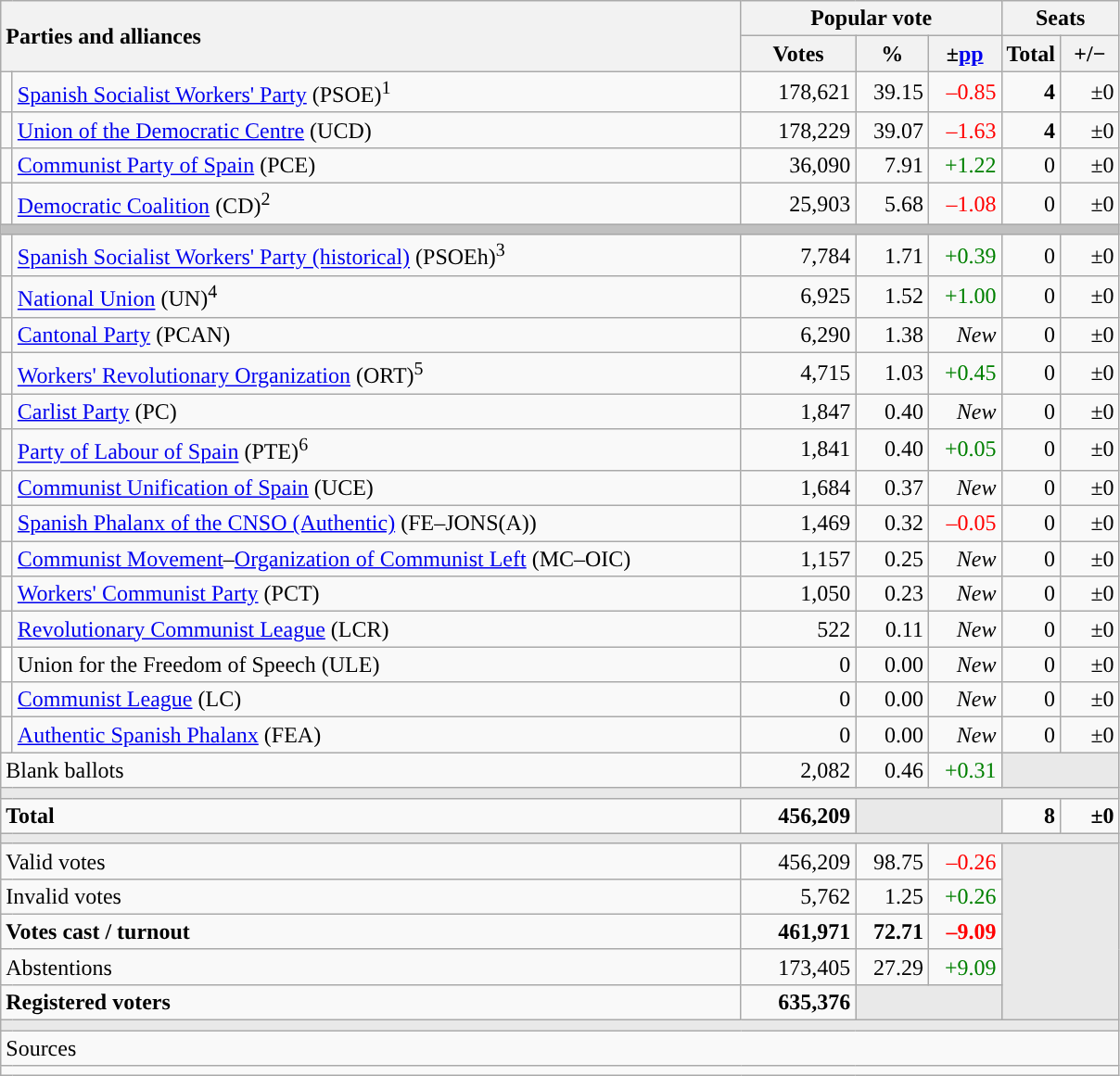<table class="wikitable" style="text-align:right;">
<tr>
<th style="text-align:left;" rowspan="2" colspan="2" width="525">Parties and alliances</th>
<th colspan="3">Popular vote</th>
<th colspan="2">Seats</th>
</tr>
<tr>
<th width="75">Votes</th>
<th width="45">%</th>
<th width="45">±<a href='#'>pp</a></th>
<th width="35">Total</th>
<th width="35">+/−</th>
</tr>
<tr>
<td width="1" style="color:inherit;background:"></td>
<td align="left"><a href='#'>Spanish Socialist Workers' Party</a> (PSOE)<sup>1</sup></td>
<td>178,621</td>
<td>39.15</td>
<td style="color:red;">–0.85</td>
<td><strong>4</strong></td>
<td>±0</td>
</tr>
<tr>
<td style="color:inherit;background:"></td>
<td align="left"><a href='#'>Union of the Democratic Centre</a> (UCD)</td>
<td>178,229</td>
<td>39.07</td>
<td style="color:red;">–1.63</td>
<td><strong>4</strong></td>
<td>±0</td>
</tr>
<tr>
<td style="color:inherit;background:"></td>
<td align="left"><a href='#'>Communist Party of Spain</a> (PCE)</td>
<td>36,090</td>
<td>7.91</td>
<td style="color:green;">+1.22</td>
<td>0</td>
<td>±0</td>
</tr>
<tr>
<td width="1" style="color:inherit;background:"></td>
<td align="left"><a href='#'>Democratic Coalition</a> (CD)<sup>2</sup></td>
<td>25,903</td>
<td>5.68</td>
<td style="color:red;">–1.08</td>
<td>0</td>
<td>±0</td>
</tr>
<tr>
<td colspan="7" bgcolor="#C0C0C0"></td>
</tr>
<tr>
<td style="color:inherit;background:"></td>
<td align="left"><a href='#'>Spanish Socialist Workers' Party (historical)</a> (PSOEh)<sup>3</sup></td>
<td>7,784</td>
<td>1.71</td>
<td style="color:green;">+0.39</td>
<td>0</td>
<td>±0</td>
</tr>
<tr>
<td style="color:inherit;background:"></td>
<td align="left"><a href='#'>National Union</a> (UN)<sup>4</sup></td>
<td>6,925</td>
<td>1.52</td>
<td style="color:green;">+1.00</td>
<td>0</td>
<td>±0</td>
</tr>
<tr>
<td style="color:inherit;background:"></td>
<td align="left"><a href='#'>Cantonal Party</a> (PCAN)</td>
<td>6,290</td>
<td>1.38</td>
<td><em>New</em></td>
<td>0</td>
<td>±0</td>
</tr>
<tr>
<td style="color:inherit;background:"></td>
<td align="left"><a href='#'>Workers' Revolutionary Organization</a> (ORT)<sup>5</sup></td>
<td>4,715</td>
<td>1.03</td>
<td style="color:green;">+0.45</td>
<td>0</td>
<td>±0</td>
</tr>
<tr>
<td style="color:inherit;background:"></td>
<td align="left"><a href='#'>Carlist Party</a> (PC)</td>
<td>1,847</td>
<td>0.40</td>
<td><em>New</em></td>
<td>0</td>
<td>±0</td>
</tr>
<tr>
<td style="color:inherit;background:"></td>
<td align="left"><a href='#'>Party of Labour of Spain</a> (PTE)<sup>6</sup></td>
<td>1,841</td>
<td>0.40</td>
<td style="color:green;">+0.05</td>
<td>0</td>
<td>±0</td>
</tr>
<tr>
<td style="color:inherit;background:"></td>
<td align="left"><a href='#'>Communist Unification of Spain</a> (UCE)</td>
<td>1,684</td>
<td>0.37</td>
<td><em>New</em></td>
<td>0</td>
<td>±0</td>
</tr>
<tr>
<td style="color:inherit;background:"></td>
<td align="left"><a href='#'>Spanish Phalanx of the CNSO (Authentic)</a> (FE–JONS(A))</td>
<td>1,469</td>
<td>0.32</td>
<td style="color:red;">–0.05</td>
<td>0</td>
<td>±0</td>
</tr>
<tr>
<td style="color:inherit;background:"></td>
<td align="left"><a href='#'>Communist Movement</a>–<a href='#'>Organization of Communist Left</a> (MC–OIC)</td>
<td>1,157</td>
<td>0.25</td>
<td><em>New</em></td>
<td>0</td>
<td>±0</td>
</tr>
<tr>
<td style="color:inherit;background:"></td>
<td align="left"><a href='#'>Workers' Communist Party</a> (PCT)</td>
<td>1,050</td>
<td>0.23</td>
<td><em>New</em></td>
<td>0</td>
<td>±0</td>
</tr>
<tr>
<td style="color:inherit;background:"></td>
<td align="left"><a href='#'>Revolutionary Communist League</a> (LCR)</td>
<td>522</td>
<td>0.11</td>
<td><em>New</em></td>
<td>0</td>
<td>±0</td>
</tr>
<tr>
<td bgcolor="white"></td>
<td align="left">Union for the Freedom of Speech (ULE)</td>
<td>0</td>
<td>0.00</td>
<td><em>New</em></td>
<td>0</td>
<td>±0</td>
</tr>
<tr>
<td style="color:inherit;background:"></td>
<td align="left"><a href='#'>Communist League</a> (LC)</td>
<td>0</td>
<td>0.00</td>
<td><em>New</em></td>
<td>0</td>
<td>±0</td>
</tr>
<tr>
<td style="color:inherit;background:"></td>
<td align="left"><a href='#'>Authentic Spanish Phalanx</a> (FEA)</td>
<td>0</td>
<td>0.00</td>
<td><em>New</em></td>
<td>0</td>
<td>±0</td>
</tr>
<tr>
<td align="left" colspan="2">Blank ballots</td>
<td>2,082</td>
<td>0.46</td>
<td style="color:green;">+0.31</td>
<td bgcolor="#E9E9E9" colspan="2"></td>
</tr>
<tr>
<td colspan="7" bgcolor="#E9E9E9"></td>
</tr>
<tr style="font-weight:bold;">
<td align="left" colspan="2">Total</td>
<td>456,209</td>
<td bgcolor="#E9E9E9" colspan="2"></td>
<td>8</td>
<td>±0</td>
</tr>
<tr>
<td colspan="7" bgcolor="#E9E9E9"></td>
</tr>
<tr>
<td align="left" colspan="2">Valid votes</td>
<td>456,209</td>
<td>98.75</td>
<td style="color:red;">–0.26</td>
<td bgcolor="#E9E9E9" colspan="2" rowspan="5"></td>
</tr>
<tr>
<td align="left" colspan="2">Invalid votes</td>
<td>5,762</td>
<td>1.25</td>
<td style="color:green;">+0.26</td>
</tr>
<tr style="font-weight:bold;">
<td align="left" colspan="2">Votes cast / turnout</td>
<td>461,971</td>
<td>72.71</td>
<td style="color:red;">–9.09</td>
</tr>
<tr>
<td align="left" colspan="2">Abstentions</td>
<td>173,405</td>
<td>27.29</td>
<td style="color:green;">+9.09</td>
</tr>
<tr style="font-weight:bold;">
<td align="left" colspan="2">Registered voters</td>
<td>635,376</td>
<td bgcolor="#E9E9E9" colspan="2"></td>
</tr>
<tr>
<td colspan="7" bgcolor="#E9E9E9"></td>
</tr>
<tr>
<td align="left" colspan="7">Sources</td>
</tr>
<tr>
<td colspan="7" style="text-align:left; max-width:790px;"></td>
</tr>
</table>
